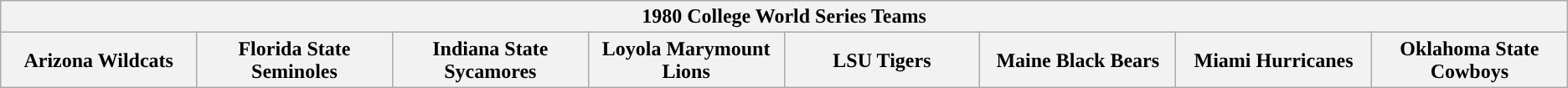<table class="wikitable">
<tr>
<th colspan=8>1980 College World Series Teams</th>
</tr>
<tr>
<th style="width: 10%; ">Arizona Wildcats</th>
<th style="width: 10%; ">Florida State Seminoles</th>
<th style="width: 10%; ">Indiana State Sycamores</th>
<th style="width: 10%; ">Loyola Marymount Lions</th>
<th style="width: 10%; ">LSU Tigers</th>
<th style="width: 10%; ">Maine Black Bears</th>
<th style="width: 10%; ">Miami Hurricanes</th>
<th style="width: 10%; ">Oklahoma State Cowboys</th>
</tr>
</table>
